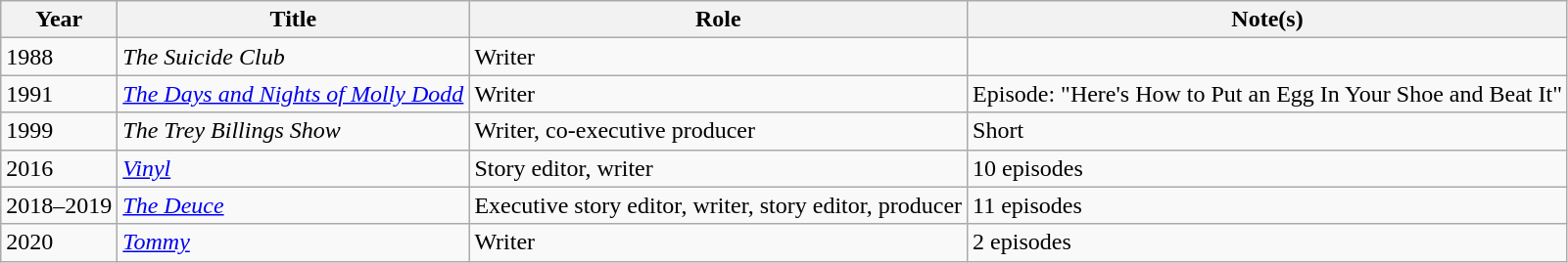<table class="wikitable sortable">
<tr>
<th>Year</th>
<th>Title</th>
<th>Role</th>
<th>Note(s)</th>
</tr>
<tr>
<td>1988</td>
<td><em>The Suicide Club</em></td>
<td>Writer</td>
<td></td>
</tr>
<tr>
<td>1991</td>
<td><em><a href='#'>The Days and Nights of Molly Dodd</a></em></td>
<td>Writer</td>
<td>Episode: "Here's How to Put an Egg In Your Shoe and Beat It"</td>
</tr>
<tr>
<td>1999</td>
<td><em>The Trey Billings Show</em></td>
<td>Writer, co-executive producer</td>
<td>Short</td>
</tr>
<tr>
<td>2016</td>
<td><em><a href='#'>Vinyl</a></em></td>
<td>Story editor, writer</td>
<td>10 episodes</td>
</tr>
<tr>
<td>2018–2019</td>
<td><em><a href='#'>The Deuce</a></em></td>
<td>Executive story editor, writer, story editor, producer</td>
<td>11 episodes</td>
</tr>
<tr>
<td>2020</td>
<td><em><a href='#'>Tommy</a></em></td>
<td>Writer</td>
<td>2 episodes</td>
</tr>
</table>
